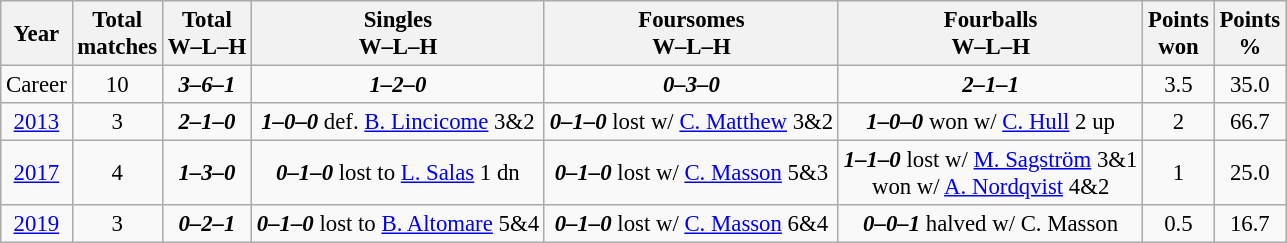<table class="wikitable" style="text-align:center; font-size: 95%;">
<tr>
<th>Year</th>
<th>Total<br>matches</th>
<th>Total<br>W–L–H</th>
<th>Singles<br>W–L–H</th>
<th>Foursomes<br>W–L–H</th>
<th>Fourballs<br>W–L–H</th>
<th>Points<br>won</th>
<th>Points<br>%</th>
</tr>
<tr>
<td>Career</td>
<td>10</td>
<td><strong><em>3–6–1</em></strong></td>
<td><strong><em>1–2–0</em></strong></td>
<td><strong><em>0–3–0</em></strong></td>
<td><strong><em>2–1–1</em></strong></td>
<td>3.5</td>
<td>35.0</td>
</tr>
<tr>
<td><a href='#'>2013</a></td>
<td>3</td>
<td><strong><em>2–1–0</em></strong></td>
<td><strong><em>1–0–0</em></strong> def. <a href='#'>B. Lincicome</a> 3&2</td>
<td><strong><em>0–1–0</em></strong> lost w/ <a href='#'>C. Matthew</a> 3&2</td>
<td><strong><em>1–0–0</em></strong> won w/ <a href='#'>C. Hull</a> 2 up</td>
<td>2</td>
<td>66.7</td>
</tr>
<tr>
<td><a href='#'>2017</a></td>
<td>4</td>
<td><strong><em>1–3–0</em></strong></td>
<td><strong><em>0–1–0</em></strong> lost to <a href='#'>L. Salas</a> 1 dn</td>
<td><strong><em>0–1–0</em></strong> lost w/ <a href='#'>C. Masson</a> 5&3</td>
<td><strong><em>1–1–0</em></strong> lost w/ <a href='#'>M. Sagström</a> 3&1<br>won w/ <a href='#'>A. Nordqvist</a> 4&2</td>
<td>1</td>
<td>25.0</td>
</tr>
<tr>
<td><a href='#'>2019</a></td>
<td>3</td>
<td><strong><em>0–2–1</em></strong></td>
<td><strong><em>0–1–0</em></strong> lost to <a href='#'>B. Altomare</a> 5&4</td>
<td><strong><em>0–1–0</em></strong> lost w/ <a href='#'>C. Masson</a> 6&4</td>
<td><strong><em>0–0–1</em></strong> halved w/ C. Masson</td>
<td>0.5</td>
<td>16.7</td>
</tr>
</table>
